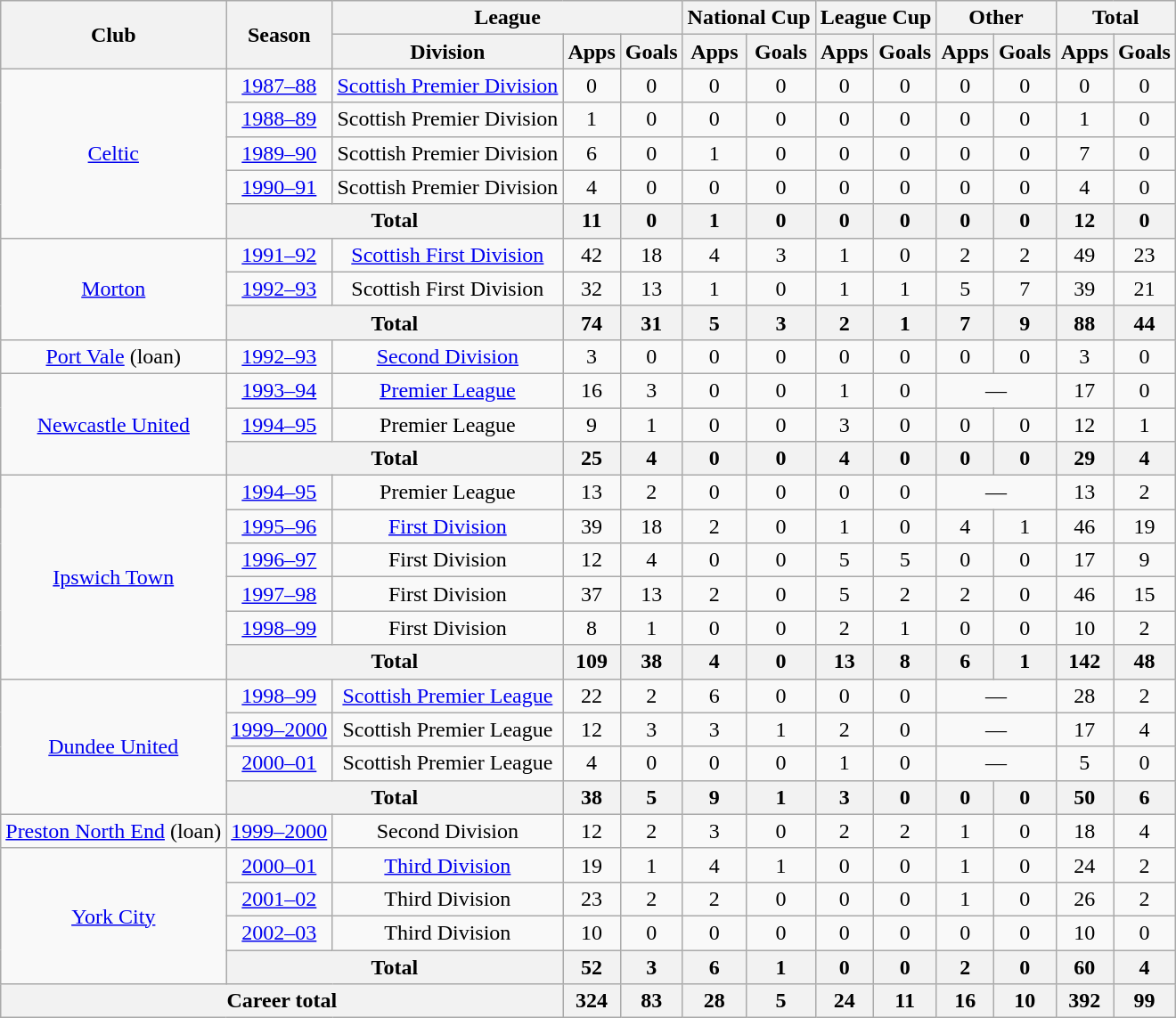<table class="wikitable" style="text-align:center;">
<tr>
<th rowspan="2">Club</th>
<th rowspan="2">Season</th>
<th colspan="3">League</th>
<th colspan="2">National Cup</th>
<th colspan="2">League Cup</th>
<th colspan="2">Other</th>
<th colspan="2">Total</th>
</tr>
<tr>
<th>Division</th>
<th>Apps</th>
<th>Goals</th>
<th>Apps</th>
<th>Goals</th>
<th>Apps</th>
<th>Goals</th>
<th>Apps</th>
<th>Goals</th>
<th>Apps</th>
<th>Goals</th>
</tr>
<tr>
<td rowspan="5"><a href='#'>Celtic</a></td>
<td><a href='#'>1987–88</a></td>
<td><a href='#'>Scottish Premier Division</a></td>
<td>0</td>
<td>0</td>
<td>0</td>
<td>0</td>
<td>0</td>
<td>0</td>
<td>0</td>
<td>0</td>
<td>0</td>
<td>0</td>
</tr>
<tr>
<td><a href='#'>1988–89</a></td>
<td>Scottish Premier Division</td>
<td>1</td>
<td>0</td>
<td>0</td>
<td>0</td>
<td>0</td>
<td>0</td>
<td>0</td>
<td>0</td>
<td>1</td>
<td>0</td>
</tr>
<tr>
<td><a href='#'>1989–90</a></td>
<td>Scottish Premier Division</td>
<td>6</td>
<td>0</td>
<td>1</td>
<td>0</td>
<td>0</td>
<td>0</td>
<td>0</td>
<td>0</td>
<td>7</td>
<td>0</td>
</tr>
<tr>
<td><a href='#'>1990–91</a></td>
<td>Scottish Premier Division</td>
<td>4</td>
<td>0</td>
<td>0</td>
<td>0</td>
<td>0</td>
<td>0</td>
<td>0</td>
<td>0</td>
<td>4</td>
<td>0</td>
</tr>
<tr>
<th colspan="2">Total</th>
<th>11</th>
<th>0</th>
<th>1</th>
<th>0</th>
<th>0</th>
<th>0</th>
<th>0</th>
<th>0</th>
<th>12</th>
<th>0</th>
</tr>
<tr>
<td rowspan="3"><a href='#'>Morton</a></td>
<td><a href='#'>1991–92</a></td>
<td><a href='#'>Scottish First Division</a></td>
<td>42</td>
<td>18</td>
<td>4</td>
<td>3</td>
<td>1</td>
<td>0</td>
<td>2</td>
<td>2</td>
<td>49</td>
<td>23</td>
</tr>
<tr>
<td><a href='#'>1992–93</a></td>
<td>Scottish First Division</td>
<td>32</td>
<td>13</td>
<td>1</td>
<td>0</td>
<td>1</td>
<td>1</td>
<td>5</td>
<td>7</td>
<td>39</td>
<td>21</td>
</tr>
<tr>
<th colspan="2">Total</th>
<th>74</th>
<th>31</th>
<th>5</th>
<th>3</th>
<th>2</th>
<th>1</th>
<th>7</th>
<th>9</th>
<th>88</th>
<th>44</th>
</tr>
<tr>
<td><a href='#'>Port Vale</a> (loan)</td>
<td><a href='#'>1992–93</a></td>
<td><a href='#'>Second Division</a></td>
<td>3</td>
<td>0</td>
<td>0</td>
<td>0</td>
<td>0</td>
<td>0</td>
<td>0</td>
<td>0</td>
<td>3</td>
<td>0</td>
</tr>
<tr>
<td rowspan="3"><a href='#'>Newcastle United</a></td>
<td><a href='#'>1993–94</a></td>
<td><a href='#'>Premier League</a></td>
<td>16</td>
<td>3</td>
<td>0</td>
<td>0</td>
<td>1</td>
<td>0</td>
<td colspan="2">—</td>
<td>17</td>
<td>0</td>
</tr>
<tr>
<td><a href='#'>1994–95</a></td>
<td>Premier League</td>
<td>9</td>
<td>1</td>
<td>0</td>
<td>0</td>
<td>3</td>
<td>0</td>
<td>0</td>
<td>0</td>
<td>12</td>
<td>1</td>
</tr>
<tr>
<th colspan="2">Total</th>
<th>25</th>
<th>4</th>
<th>0</th>
<th>0</th>
<th>4</th>
<th>0</th>
<th>0</th>
<th>0</th>
<th>29</th>
<th>4</th>
</tr>
<tr>
<td rowspan="6"><a href='#'>Ipswich Town</a></td>
<td><a href='#'>1994–95</a></td>
<td>Premier League</td>
<td>13</td>
<td>2</td>
<td>0</td>
<td>0</td>
<td>0</td>
<td>0</td>
<td colspan="2">—</td>
<td>13</td>
<td>2</td>
</tr>
<tr>
<td><a href='#'>1995–96</a></td>
<td><a href='#'>First Division</a></td>
<td>39</td>
<td>18</td>
<td>2</td>
<td>0</td>
<td>1</td>
<td>0</td>
<td>4</td>
<td>1</td>
<td>46</td>
<td>19</td>
</tr>
<tr>
<td><a href='#'>1996–97</a></td>
<td>First Division</td>
<td>12</td>
<td>4</td>
<td>0</td>
<td>0</td>
<td>5</td>
<td>5</td>
<td>0</td>
<td>0</td>
<td>17</td>
<td>9</td>
</tr>
<tr>
<td><a href='#'>1997–98</a></td>
<td>First Division</td>
<td>37</td>
<td>13</td>
<td>2</td>
<td>0</td>
<td>5</td>
<td>2</td>
<td>2</td>
<td>0</td>
<td>46</td>
<td>15</td>
</tr>
<tr>
<td><a href='#'>1998–99</a></td>
<td>First Division</td>
<td>8</td>
<td>1</td>
<td>0</td>
<td>0</td>
<td>2</td>
<td>1</td>
<td>0</td>
<td>0</td>
<td>10</td>
<td>2</td>
</tr>
<tr>
<th colspan="2">Total</th>
<th>109</th>
<th>38</th>
<th>4</th>
<th>0</th>
<th>13</th>
<th>8</th>
<th>6</th>
<th>1</th>
<th>142</th>
<th>48</th>
</tr>
<tr>
<td rowspan="4"><a href='#'>Dundee United</a></td>
<td><a href='#'>1998–99</a></td>
<td><a href='#'>Scottish Premier League</a></td>
<td>22</td>
<td>2</td>
<td>6</td>
<td>0</td>
<td>0</td>
<td>0</td>
<td colspan="2">—</td>
<td>28</td>
<td>2</td>
</tr>
<tr>
<td><a href='#'>1999–2000</a></td>
<td>Scottish Premier League</td>
<td>12</td>
<td>3</td>
<td>3</td>
<td>1</td>
<td>2</td>
<td>0</td>
<td colspan="2">—</td>
<td>17</td>
<td>4</td>
</tr>
<tr>
<td><a href='#'>2000–01</a></td>
<td>Scottish Premier League</td>
<td>4</td>
<td>0</td>
<td>0</td>
<td>0</td>
<td>1</td>
<td>0</td>
<td colspan="2">—</td>
<td>5</td>
<td>0</td>
</tr>
<tr>
<th colspan="2">Total</th>
<th>38</th>
<th>5</th>
<th>9</th>
<th>1</th>
<th>3</th>
<th>0</th>
<th>0</th>
<th>0</th>
<th>50</th>
<th>6</th>
</tr>
<tr>
<td><a href='#'>Preston North End</a> (loan)</td>
<td><a href='#'>1999–2000</a></td>
<td>Second Division</td>
<td>12</td>
<td>2</td>
<td>3</td>
<td>0</td>
<td>2</td>
<td>2</td>
<td>1</td>
<td>0</td>
<td>18</td>
<td>4</td>
</tr>
<tr>
<td rowspan="4"><a href='#'>York City</a></td>
<td><a href='#'>2000–01</a></td>
<td><a href='#'>Third Division</a></td>
<td>19</td>
<td>1</td>
<td>4</td>
<td>1</td>
<td>0</td>
<td>0</td>
<td>1</td>
<td>0</td>
<td>24</td>
<td>2</td>
</tr>
<tr>
<td><a href='#'>2001–02</a></td>
<td>Third Division</td>
<td>23</td>
<td>2</td>
<td>2</td>
<td>0</td>
<td>0</td>
<td>0</td>
<td>1</td>
<td>0</td>
<td>26</td>
<td>2</td>
</tr>
<tr>
<td><a href='#'>2002–03</a></td>
<td>Third Division</td>
<td>10</td>
<td>0</td>
<td>0</td>
<td>0</td>
<td>0</td>
<td>0</td>
<td>0</td>
<td>0</td>
<td>10</td>
<td>0</td>
</tr>
<tr>
<th colspan="2">Total</th>
<th>52</th>
<th>3</th>
<th>6</th>
<th>1</th>
<th>0</th>
<th>0</th>
<th>2</th>
<th>0</th>
<th>60</th>
<th>4</th>
</tr>
<tr>
<th colspan=3>Career total</th>
<th>324</th>
<th>83</th>
<th>28</th>
<th>5</th>
<th>24</th>
<th>11</th>
<th>16</th>
<th>10</th>
<th>392</th>
<th>99</th>
</tr>
</table>
